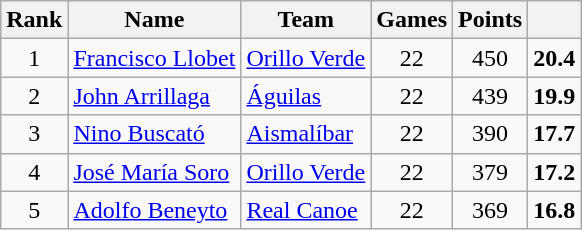<table class="wikitable" style="text-align: center;">
<tr>
<th>Rank</th>
<th>Name</th>
<th>Team</th>
<th>Games</th>
<th>Points</th>
<th></th>
</tr>
<tr>
<td>1</td>
<td style="text-align:left;"> <a href='#'>Francisco Llobet</a></td>
<td style="text-align:left;"><a href='#'>Orillo Verde</a></td>
<td>22</td>
<td>450</td>
<td><strong>20.4</strong></td>
</tr>
<tr>
<td>2</td>
<td style="text-align:left;"> <a href='#'>John Arrillaga</a></td>
<td style="text-align:left;"><a href='#'>Águilas</a></td>
<td>22</td>
<td>439</td>
<td><strong>19.9</strong></td>
</tr>
<tr>
<td>3</td>
<td style="text-align:left;"> <a href='#'>Nino Buscató</a></td>
<td style="text-align:left;"><a href='#'>Aismalíbar</a></td>
<td>22</td>
<td>390</td>
<td><strong>17.7</strong></td>
</tr>
<tr>
<td>4</td>
<td style="text-align:left;"> <a href='#'>José María Soro</a></td>
<td style="text-align:left;"><a href='#'>Orillo Verde</a></td>
<td>22</td>
<td>379</td>
<td><strong>17.2</strong></td>
</tr>
<tr>
<td>5</td>
<td style="text-align:left;"> <a href='#'>Adolfo Beneyto</a></td>
<td style="text-align:left;"><a href='#'>Real Canoe</a></td>
<td>22</td>
<td>369</td>
<td><strong>16.8</strong></td>
</tr>
</table>
